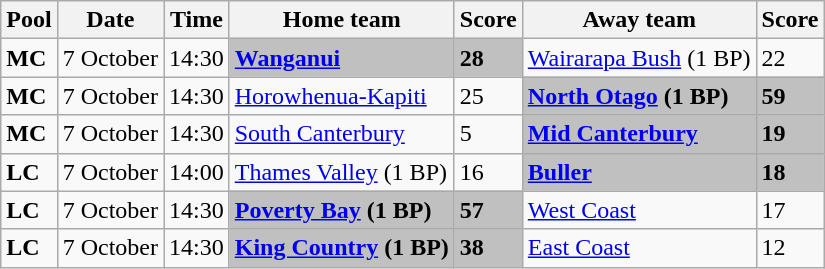<table class="wikitable">
<tr>
<th>Pool</th>
<th>Date</th>
<th>Time</th>
<th>Home team</th>
<th>Score</th>
<th>Away team</th>
<th>Score</th>
</tr>
<tr>
<td><strong>MC</strong></td>
<td>7 October</td>
<td>14:30</td>
<td style="background:silver"><strong><a href='#'>Wanganui</a></strong></td>
<td style="background:silver"><strong>28</strong></td>
<td><a href='#'>Wairarapa Bush</a> (1 BP)</td>
<td>22</td>
</tr>
<tr>
<td><strong>MC</strong></td>
<td>7 October</td>
<td>14:30</td>
<td><a href='#'>Horowhenua-Kapiti</a></td>
<td>25</td>
<td style="background:silver"><strong><a href='#'>North Otago</a> (1 BP)</strong></td>
<td style="background:silver"><strong>59</strong></td>
</tr>
<tr>
<td><strong>MC</strong></td>
<td>7 October</td>
<td>14:30</td>
<td><a href='#'>South Canterbury</a></td>
<td>5</td>
<td style="background:silver"><strong><a href='#'>Mid Canterbury</a></strong></td>
<td style="background:silver"><strong>19</strong></td>
</tr>
<tr>
<td><strong>LC</strong></td>
<td>7 October</td>
<td>14:00</td>
<td><a href='#'>Thames Valley</a> (1 BP)</td>
<td>16</td>
<td style="background:silver"><strong><a href='#'>Buller</a></strong></td>
<td style="background:silver"><strong>18</strong></td>
</tr>
<tr>
<td><strong>LC</strong></td>
<td>7 October</td>
<td>14:30</td>
<td style="background:silver"><strong><a href='#'>Poverty Bay</a> (1 BP)</strong></td>
<td style="background:silver"><strong>57</strong></td>
<td><a href='#'>West Coast</a></td>
<td>17</td>
</tr>
<tr>
<td><strong>LC</strong></td>
<td>7 October</td>
<td>14:30</td>
<td style="background:silver"><strong><a href='#'>King Country</a> (1 BP)</strong></td>
<td style="background:silver"><strong>38</strong></td>
<td><a href='#'>East Coast</a></td>
<td>12</td>
</tr>
</table>
